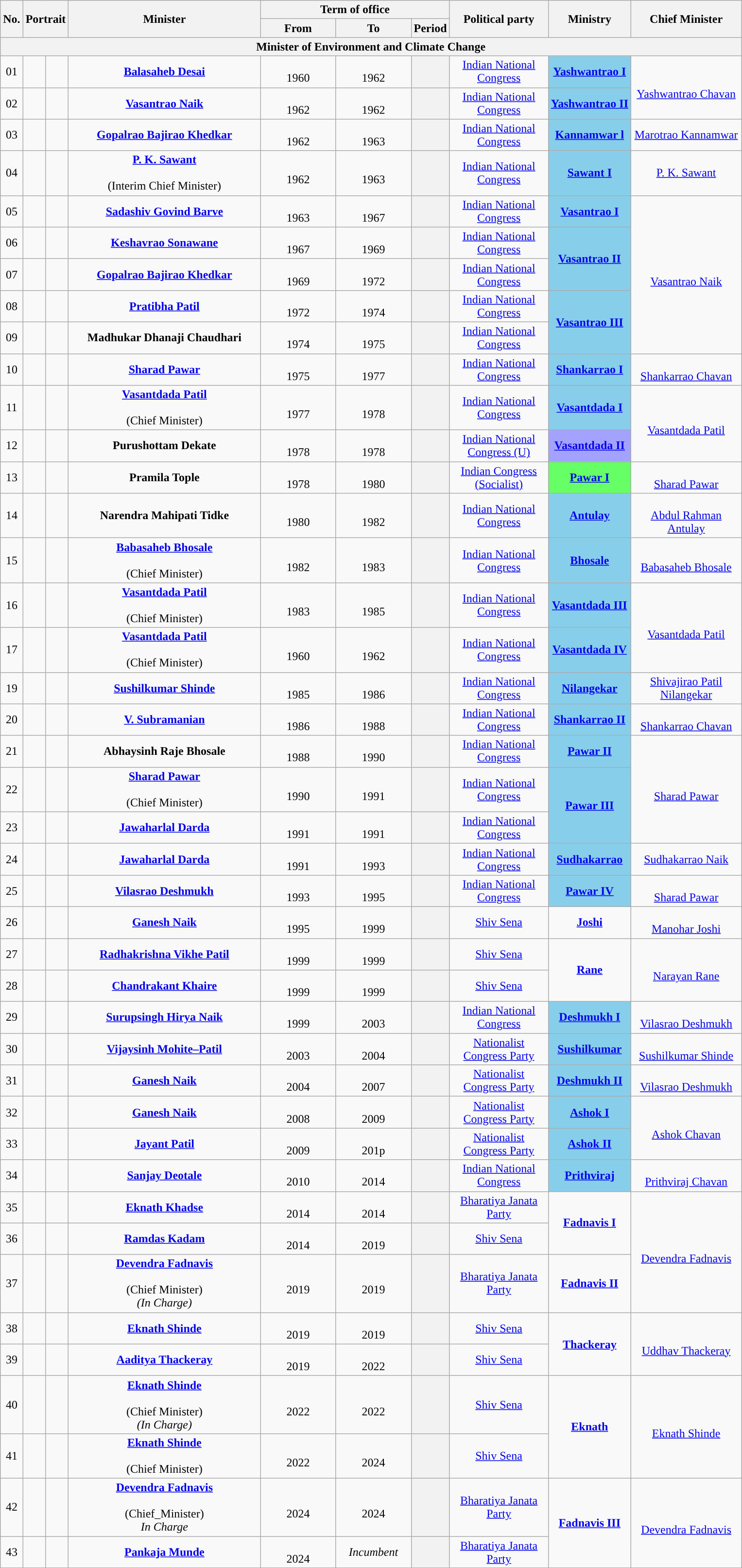<table class="wikitable" style="text-align:center">
<tr>
<th rowspan="2">No.</th>
<th rowspan="2" colspan="2">Portrait</th>
<th rowspan="2" style="width:16em">Minister<br></th>
<th colspan="3">Term of office</th>
<th rowspan="2" style="width:8em">Political party</th>
<th rowspan="2">Ministry</th>
<th rowspan="2" style="width:9em">Chief Minister</th>
</tr>
<tr>
<th style="width:6em">From</th>
<th style="width:6em">To</th>
<th>Period</th>
</tr>
<tr>
<th colspan="10">Minister of Environment and Climate Change</th>
</tr>
<tr>
<td>01</td>
<td style="color:inherit;background:"></td>
<td></td>
<td><strong><a href='#'>Balasaheb Desai</a></strong> <br> </td>
<td><br>1960</td>
<td><br>1962</td>
<th></th>
<td><a href='#'>Indian National Congress</a></td>
<td bgcolor="#87CEEB"><a href='#'><strong>Yashwantrao I</strong></a></td>
<td rowspan="2"> <br><a href='#'>Yashwantrao Chavan</a></td>
</tr>
<tr>
<td>02</td>
<td style="color:inherit;background:"></td>
<td><br></td>
<td><strong><a href='#'>Vasantrao Naik</a></strong> <br> </td>
<td><br>1962</td>
<td><br>1962</td>
<th></th>
<td><a href='#'>Indian National Congress</a></td>
<td bgcolor="#87CEEB"><a href='#'><strong>Yashwantrao II</strong></a></td>
</tr>
<tr>
<td>03</td>
<td style="color:inherit;background:"></td>
<td></td>
<td><strong><a href='#'>Gopalrao Bajirao Khedkar</a></strong> <br> </td>
<td><br>1962</td>
<td><br>1963</td>
<th></th>
<td><a href='#'>Indian National Congress</a></td>
<td bgcolor="#87CEEB"><a href='#'><strong>Kannamwar l</strong></a></td>
<td><a href='#'>Marotrao Kannamwar</a></td>
</tr>
<tr>
<td>04</td>
<td style="color:inherit;background:"></td>
<td></td>
<td><strong><a href='#'>P. K. Sawant</a></strong> <br>  <br>(Interim Chief Minister)</td>
<td><br>1962</td>
<td><br>1963</td>
<th></th>
<td><a href='#'>Indian National Congress</a></td>
<td bgcolor="#87CEEB"><a href='#'><strong>Sawant I</strong></a></td>
<td><a href='#'>P. K. Sawant</a></td>
</tr>
<tr>
<td>05</td>
<td style="color:inherit;background:"></td>
<td></td>
<td><strong><a href='#'>Sadashiv Govind Barve</a></strong> <br> </td>
<td><br>1963</td>
<td><br>1967</td>
<th></th>
<td><a href='#'>Indian National Congress</a></td>
<td bgcolor="#87CEEB"><a href='#'><strong>Vasantrao I</strong></a></td>
<td rowspan="5"><br><a href='#'>Vasantrao Naik</a></td>
</tr>
<tr>
<td>06</td>
<td style="color:inherit;background:"></td>
<td></td>
<td><strong><a href='#'>Keshavrao Sonawane</a></strong> <br> </td>
<td><br>1967</td>
<td><br>1969</td>
<th></th>
<td><a href='#'>Indian National Congress</a></td>
<td rowspan="2" bgcolor="#87CEEB"><a href='#'><strong>Vasantrao II</strong></a></td>
</tr>
<tr>
<td>07</td>
<td style="color:inherit;background:"></td>
<td></td>
<td><strong><a href='#'>Gopalrao Bajirao Khedkar</a></strong> <br> </td>
<td><br>1969</td>
<td><br>1972</td>
<th></th>
<td><a href='#'>Indian National Congress</a></td>
</tr>
<tr>
<td>08</td>
<td style="color:inherit;background:"></td>
<td></td>
<td><strong><a href='#'>Pratibha Patil</a></strong> <br> </td>
<td><br>1972</td>
<td><br>1974</td>
<th></th>
<td><a href='#'>Indian National Congress</a></td>
<td rowspan="2" bgcolor="#87CEEB"><a href='#'><strong>Vasantrao III</strong></a></td>
</tr>
<tr>
<td>09</td>
<td style="color:inherit;background:"></td>
<td></td>
<td><strong>Madhukar Dhanaji Chaudhari</strong> <br> </td>
<td><br>1974</td>
<td><br>1975</td>
<th></th>
<td><a href='#'>Indian National Congress</a></td>
</tr>
<tr>
<td>10</td>
<td style="color:inherit;background:"></td>
<td><br></td>
<td><strong><a href='#'>Sharad Pawar</a></strong> <br> </td>
<td><br>1975</td>
<td><br>1977</td>
<th></th>
<td><a href='#'>Indian National Congress</a></td>
<td bgcolor="#87CEEB"><a href='#'><strong>Shankarrao I</strong></a></td>
<td><br><a href='#'>Shankarrao Chavan</a></td>
</tr>
<tr>
<td>11</td>
<td style="color:inherit;background:"></td>
<td></td>
<td><strong><a href='#'>Vasantdada Patil</a></strong><br>  <br> (Chief Minister)</td>
<td><br>1977</td>
<td><br>1978</td>
<th></th>
<td><a href='#'>Indian National Congress</a></td>
<td rowspan="1" bgcolor="#88CEEB"><a href='#'><strong>Vasantdada I</strong></a></td>
<td rowspan="2"><br><a href='#'>Vasantdada Patil</a></td>
</tr>
<tr>
<td>12</td>
<td style="color:inherit;background:"></td>
<td></td>
<td><strong>Purushottam Dekate</strong> <br> </td>
<td><br>1978</td>
<td><br>1978</td>
<th></th>
<td><a href='#'>Indian National Congress (U)</a></td>
<td bgcolor="#A3A3FF"><a href='#'><strong>Vasantdada II</strong></a></td>
</tr>
<tr>
<td>13</td>
<td style="color:inherit;background:"></td>
<td></td>
<td><strong>Pramila Tople</strong> <br> </td>
<td><br>1978</td>
<td><br>1980</td>
<th></th>
<td><a href='#'>Indian Congress (Socialist)</a></td>
<td rowspan="1" bgcolor="#66FF66"><a href='#'><strong>Pawar I</strong></a></td>
<td rowspan="1"><br><a href='#'>Sharad Pawar</a></td>
</tr>
<tr>
<td>14</td>
<td style="color:inherit;background:"></td>
<td></td>
<td><strong>Narendra Mahipati Tidke</strong> <br> </td>
<td><br>1980</td>
<td><br>1982</td>
<th></th>
<td><a href='#'>Indian National Congress</a></td>
<td bgcolor="#87CEEB"><a href='#'><strong>Antulay</strong></a></td>
<td rowspan="1"> <br><a href='#'>Abdul Rahman Antulay</a></td>
</tr>
<tr>
<td>15</td>
<td style="color:inherit;background:"></td>
<td></td>
<td><strong><a href='#'>Babasaheb Bhosale</a></strong> <br> <br>(Chief Minister)</td>
<td><br>1982</td>
<td><br>1983</td>
<th></th>
<td><a href='#'>Indian National Congress</a></td>
<td rowspan="1" bgcolor="#87CEEB"><a href='#'><strong>Bhosale</strong></a></td>
<td rowspan="1"> <br><a href='#'>Babasaheb Bhosale</a></td>
</tr>
<tr>
<td>16</td>
<td style="color:inherit;background:"></td>
<td></td>
<td><strong><a href='#'>Vasantdada Patil</a></strong> <br> <br> (Chief Minister)</td>
<td><br>1983</td>
<td><br>1985</td>
<th></th>
<td><a href='#'>Indian National Congress</a></td>
<td bgcolor="#87CEEB"><a href='#'><strong>Vasantdada III</strong></a></td>
<td rowspan="2"><br><a href='#'>Vasantdada Patil</a></td>
</tr>
<tr>
<td>17</td>
<td style="color:inherit;background:"></td>
<td></td>
<td><strong><a href='#'>Vasantdada Patil</a></strong>  <br>  <br> (Chief Minister)</td>
<td><br>1960</td>
<td><br>1962</td>
<th></th>
<td><a href='#'>Indian National Congress</a></td>
<td bgcolor="#87CEEB"><a href='#'><strong>Vasantdada IV</strong></a></td>
</tr>
<tr>
<td>19</td>
<td style="color:inherit;background:"></td>
<td><br></td>
<td><strong><a href='#'>Sushilkumar Shinde</a></strong> <br> </td>
<td><br>1985</td>
<td><br>1986</td>
<th></th>
<td><a href='#'>Indian National Congress</a></td>
<td bgcolor="#87CEEB"><a href='#'><strong>Nilangekar</strong></a></td>
<td><a href='#'>Shivajirao Patil Nilangekar</a></td>
</tr>
<tr>
<td>20</td>
<td style="color:inherit;background:"></td>
<td></td>
<td><strong><a href='#'>V. Subramanian</a></strong> <br> </td>
<td><br>1986</td>
<td><br>1988</td>
<th></th>
<td><a href='#'>Indian National Congress</a></td>
<td bgcolor="#87CEEB"><a href='#'><strong>Shankarrao II</strong></a></td>
<td rowspan="1"> <br><a href='#'>Shankarrao Chavan</a></td>
</tr>
<tr>
<td>21</td>
<td style="color:inherit;background:"></td>
<td></td>
<td><strong>Abhaysinh Raje Bhosale</strong> <br> </td>
<td><br>1988</td>
<td><br>1990</td>
<th></th>
<td><a href='#'>Indian National Congress</a></td>
<td bgcolor="#87CEEB"><a href='#'><strong>Pawar II</strong></a></td>
<td rowspan="3"> <br><a href='#'>Sharad Pawar</a></td>
</tr>
<tr>
<td>22</td>
<td style="color:inherit;background:"></td>
<td></td>
<td><strong><a href='#'>Sharad Pawar</a></strong><br>  <br> (Chief Minister)</td>
<td><br>1990</td>
<td><br>1991</td>
<th></th>
<td><a href='#'>Indian National Congress</a></td>
<td rowspan="2" bgcolor="#87CEEB"><a href='#'><strong>Pawar III</strong></a></td>
</tr>
<tr>
<td>23</td>
<td style="color:inherit;background:"></td>
<td><br></td>
<td><strong><a href='#'>Jawaharlal Darda</a></strong> <br> </td>
<td><br>1991</td>
<td><br>1991</td>
<th></th>
<td><a href='#'>Indian National Congress</a></td>
</tr>
<tr>
<td>24</td>
<td style="color:inherit;background:"></td>
<td><br></td>
<td><strong><a href='#'>Jawaharlal Darda</a></strong> <br> </td>
<td><br>1991</td>
<td><br>1993</td>
<th></th>
<td><a href='#'>Indian National Congress</a></td>
<td rowspan="1" bgcolor="#87CEEB"><a href='#'><strong>Sudhakarrao</strong></a></td>
<td rowspan="1"><a href='#'>Sudhakarrao Naik</a></td>
</tr>
<tr>
<td>25</td>
<td style="color:inherit;background:"></td>
<td></td>
<td><strong><a href='#'>Vilasrao Deshmukh</a></strong> <br> </td>
<td><br>1993</td>
<td><br>1995</td>
<th></th>
<td><a href='#'>Indian National Congress</a></td>
<td bgcolor="#87CEEB"><a href='#'><strong>Pawar IV</strong></a></td>
<td> <br><a href='#'>Sharad Pawar</a></td>
</tr>
<tr>
<td>26</td>
<td style="color:inherit;background:"></td>
<td></td>
<td><strong><a href='#'>Ganesh Naik</a></strong> <br> </td>
<td><br>1995</td>
<td><br>1999</td>
<th></th>
<td><a href='#'>Shiv Sena</a></td>
<td rowspan="1"><a href='#'><strong>Joshi</strong></a></td>
<td rowspan="1"> <br><a href='#'>Manohar Joshi</a></td>
</tr>
<tr>
<td>27</td>
<td style="color:inherit;background:"></td>
<td></td>
<td><strong><a href='#'>Radhakrishna Vikhe Patil</a></strong> <br> </td>
<td><br>1999</td>
<td><br>1999</td>
<th></th>
<td><a href='#'>Shiv Sena</a></td>
<td rowspan="2"><a href='#'><strong>Rane</strong></a></td>
<td rowspan="2"> <br><a href='#'>Narayan Rane</a></td>
</tr>
<tr>
<td>28</td>
<td style="color:inherit;background:"></td>
<td></td>
<td><strong><a href='#'>Chandrakant Khaire</a></strong> <br> </td>
<td><br>1999</td>
<td><br>1999</td>
<th></th>
<td><a href='#'>Shiv Sena</a></td>
</tr>
<tr>
<td>29</td>
<td style="color:inherit;background:"></td>
<td></td>
<td><strong><a href='#'>Surupsingh Hirya Naik</a></strong> <br> </td>
<td><br>1999</td>
<td><br>2003</td>
<th></th>
<td><a href='#'>Indian National Congress</a></td>
<td rowspan="1" bgcolor="#87CEEB"><a href='#'><strong>Deshmukh I</strong></a></td>
<td rowspan="1"> <br><a href='#'>Vilasrao Deshmukh</a></td>
</tr>
<tr>
<td>30</td>
<td style="color:inherit;background:"></td>
<td><br></td>
<td><strong><a href='#'>Vijaysinh Mohite–Patil</a></strong> <br> </td>
<td><br>2003</td>
<td><br>2004</td>
<th></th>
<td><a href='#'>Nationalist Congress Party</a></td>
<td rowspan="1" bgcolor="#87CEEB"><a href='#'><strong>Sushilkumar</strong></a></td>
<td rowspan="1"> <br><a href='#'>Sushilkumar Shinde</a></td>
</tr>
<tr>
<td>31</td>
<td style="color:inherit;background:"></td>
<td></td>
<td><strong><a href='#'>Ganesh Naik</a></strong> <br> </td>
<td><br>2004</td>
<td><br>2007</td>
<th></th>
<td><a href='#'>Nationalist Congress Party</a></td>
<td bgcolor="#87CEEB"><a href='#'><strong>Deshmukh II</strong></a></td>
<td> <br><a href='#'>Vilasrao Deshmukh</a></td>
</tr>
<tr>
<td>32</td>
<td style="color:inherit;background:"></td>
<td></td>
<td><strong><a href='#'>Ganesh Naik</a></strong> <br> </td>
<td><br>2008</td>
<td><br>2009</td>
<th></th>
<td><a href='#'>Nationalist Congress Party</a></td>
<td bgcolor="#87CEEB"><a href='#'><strong>Ashok I</strong></a></td>
<td rowspan="2"><br><a href='#'>Ashok Chavan</a></td>
</tr>
<tr>
<td>33</td>
<td style="color:inherit;background:"></td>
<td><br></td>
<td><strong><a href='#'>Jayant Patil</a></strong> <br> </td>
<td><br>2009</td>
<td><br>201p</td>
<th></th>
<td><a href='#'>Nationalist Congress Party</a></td>
<td bgcolor="#87CEEB"><a href='#'><strong>Ashok II</strong></a></td>
</tr>
<tr>
<td>34</td>
<td style="color:inherit;background:"></td>
<td></td>
<td><strong><a href='#'>Sanjay Deotale</a></strong> <br> </td>
<td><br>2010</td>
<td><br>2014</td>
<th></th>
<td><a href='#'>Indian National Congress</a></td>
<td rowspan="1" bgcolor="#87CEEB"><a href='#'><strong>Prithviraj</strong></a></td>
<td rowspan="1"><br><a href='#'>Prithviraj Chavan</a></td>
</tr>
<tr>
<td>35</td>
<td style="color:inherit;background:"></td>
<td></td>
<td><strong><a href='#'>Eknath Khadse</a></strong> <br> </td>
<td><br>2014</td>
<td><br>2014</td>
<th></th>
<td><a href='#'>Bharatiya Janata Party</a></td>
<td rowspan="2"><a href='#'><strong>Fadnavis I</strong></a></td>
<td rowspan="3"> <br><a href='#'>Devendra Fadnavis</a></td>
</tr>
<tr>
<td>36</td>
<td style="color:inherit;background:"></td>
<td></td>
<td><strong><a href='#'>Ramdas Kadam</a></strong>  <br> </td>
<td><br>2014</td>
<td><br>2019</td>
<th></th>
<td><a href='#'>Shiv Sena</a></td>
</tr>
<tr>
<td>37</td>
<td style="color:inherit;background:"></td>
<td></td>
<td><strong><a href='#'>Devendra Fadnavis</a></strong>  <br> <br>(Chief Minister) <br><em>(In Charge)</em></td>
<td><br>2019</td>
<td><br>2019</td>
<th></th>
<td><a href='#'>Bharatiya Janata Party</a></td>
<td rowspan="1"><a href='#'><strong>Fadnavis II</strong></a></td>
</tr>
<tr>
<td>38</td>
<td style="color:inherit;background:"></td>
<td></td>
<td><strong><a href='#'>Eknath Shinde</a></strong> <br> </td>
<td><br>2019</td>
<td><br>2019</td>
<th></th>
<td><a href='#'>Shiv Sena</a></td>
<td rowspan="2"><a href='#'><strong>Thackeray</strong></a></td>
<td rowspan="2"> <br><a href='#'>Uddhav Thackeray</a></td>
</tr>
<tr>
<td>39</td>
<td style="color:inherit;background:"></td>
<td><br></td>
<td><strong><a href='#'>Aaditya Thackeray</a></strong> <br> </td>
<td><br>2019</td>
<td><br>2022</td>
<th></th>
<td><a href='#'>Shiv Sena</a></td>
</tr>
<tr>
<td>40</td>
<td style="color:inherit;background:"></td>
<td></td>
<td><strong><a href='#'>Eknath Shinde</a></strong> <br> <br>(Chief Minister) <br><em>(In Charge)</em></td>
<td><br>2022</td>
<td><br>2022</td>
<th></th>
<td><a href='#'>Shiv Sena</a></td>
<td rowspan="2"><a href='#'><strong>Eknath</strong></a></td>
<td rowspan="2"> <br><a href='#'>Eknath Shinde</a></td>
</tr>
<tr>
<td>41</td>
<td style="color:inherit;background:"></td>
<td></td>
<td><strong><a href='#'>Eknath Shinde</a></strong> <br> <br>(Chief Minister)</td>
<td><br>2022</td>
<td><br>2024</td>
<th></th>
<td><a href='#'>Shiv Sena</a></td>
</tr>
<tr>
<td>42</td>
<td style="color:inherit;background:"></td>
<td></td>
<td><strong><a href='#'>Devendra Fadnavis</a></strong>  <br> <br>(Chief_Minister) <br><em>In Charge</em></td>
<td><br>2024</td>
<td><br>2024</td>
<th></th>
<td><a href='#'>Bharatiya Janata Party</a></td>
<td rowspan="2"><a href='#'><strong>Fadnavis III</strong></a></td>
<td rowspan="2"> <br><a href='#'>Devendra Fadnavis</a></td>
</tr>
<tr>
<td>43</td>
<td style="color:inherit;background:"></td>
<td></td>
<td><strong><a href='#'>Pankaja Munde</a></strong> <br> </td>
<td><br>2024</td>
<td><em>Incumbent</em></td>
<th></th>
<td><a href='#'>Bharatiya Janata Party</a></td>
</tr>
<tr>
</tr>
</table>
